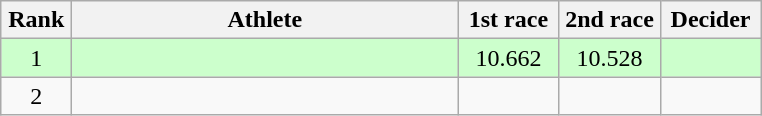<table class=wikitable style="text-align:center">
<tr>
<th width=40>Rank</th>
<th width=250>Athlete</th>
<th width=60>1st race</th>
<th width=60>2nd race</th>
<th width=60>Decider</th>
</tr>
<tr bgcolor=ccffcc>
<td>1</td>
<td align=left></td>
<td>10.662</td>
<td>10.528</td>
<td></td>
</tr>
<tr>
<td>2</td>
<td align=left></td>
<td></td>
<td></td>
<td></td>
</tr>
</table>
